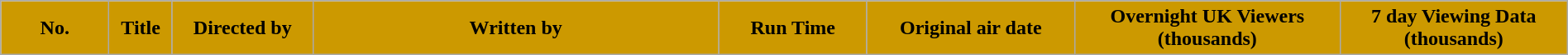<table class="wikitable plainrowheaders" style="width:100%; margin:auto;">
<tr>
<th scope="col" style="background:#c90; color:black; width:5em;">No.</th>
<th scope="col" style="background:#c90; color:black;">Title</th>
<th scope="col" style="background:#c90; color:black;">Directed by</th>
<th scope="col" style="background:#c90; color:black; width:20em;">Written by</th>
<th scope="col" style="background:#c90; color:black; width:7em;">Run Time</th>
<th scope="col" style="background:#c90; color:black; width:10em;">Original air date</th>
<th scope="col" style="background:#c90; color:black;">Overnight UK Viewers<br>(thousands)</th>
<th scope="col" style="background:#c90; color:black;">7 day Viewing Data<br>(thousands)<br>























</th>
</tr>
</table>
